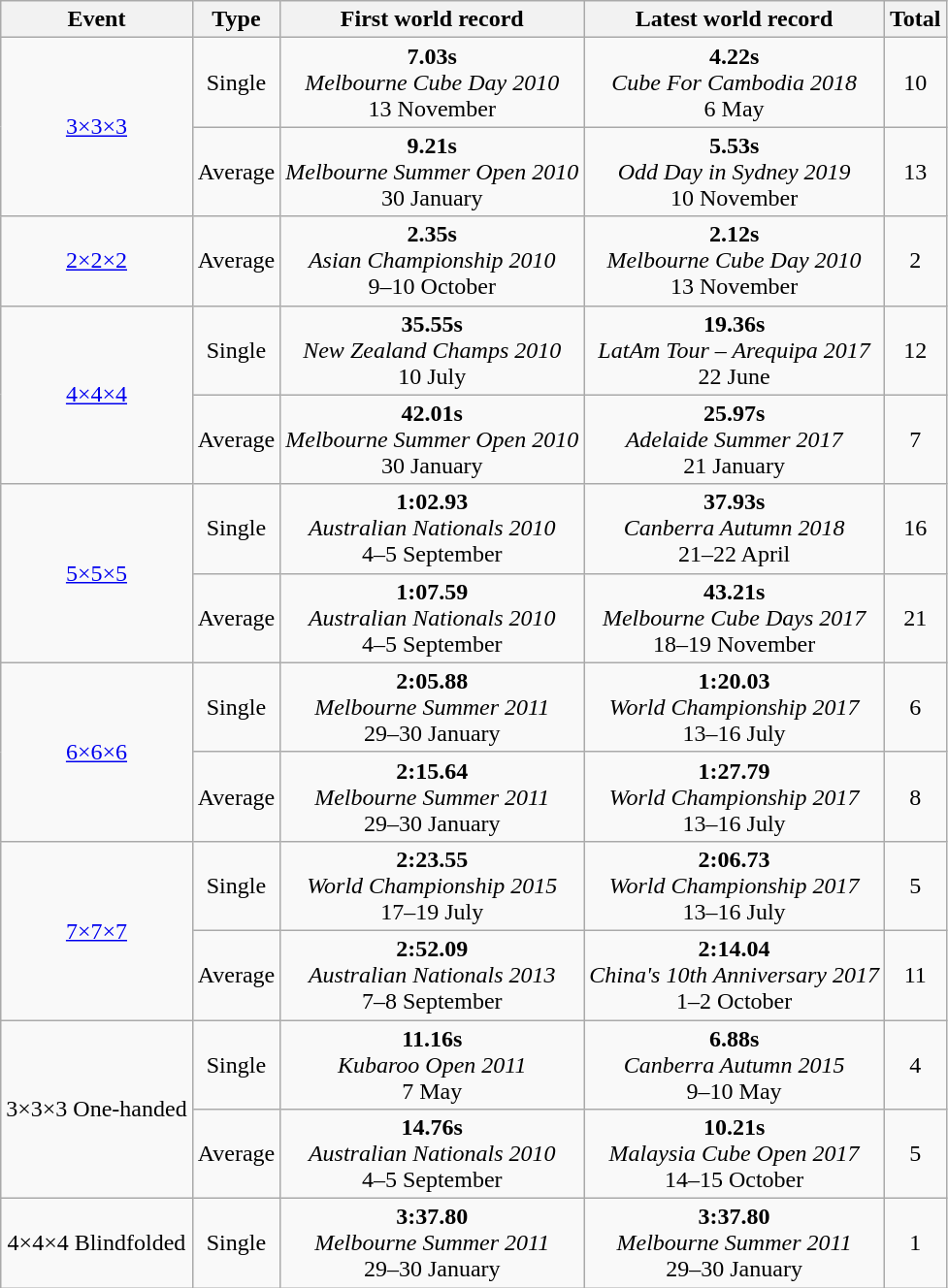<table class="wikitable" style="text-align: center;">
<tr>
<th>Event</th>
<th>Type</th>
<th>First world record</th>
<th>Latest world record</th>
<th>Total</th>
</tr>
<tr>
<td rowspan="2"><a href='#'>3×3×3</a></td>
<td>Single</td>
<td><strong>7.03s</strong> <br> <em>Melbourne Cube Day 2010</em> <br> 13 November</td>
<td><strong>4.22s</strong> <br> <em>Cube For Cambodia 2018</em> <br> 6 May</td>
<td>10</td>
</tr>
<tr>
<td>Average</td>
<td><strong>9.21s</strong> <br> <em>Melbourne Summer Open 2010</em> <br> 30 January</td>
<td><strong>5.53s</strong> <br> <em>Odd Day in Sydney 2019</em> <br> 10 November</td>
<td>13</td>
</tr>
<tr>
<td><a href='#'>2×2×2</a></td>
<td>Average</td>
<td><strong>2.35s</strong> <br> <em>Asian Championship 2010</em> <br> 9–10 October</td>
<td><strong>2.12s</strong> <br> <em>Melbourne Cube Day 2010</em> <br> 13 November</td>
<td>2</td>
</tr>
<tr>
<td rowspan="2"><a href='#'>4×4×4</a></td>
<td>Single</td>
<td><strong>35.55s</strong> <br> <em>New Zealand Champs 2010</em> <br> 10 July</td>
<td><strong>19.36s</strong> <br> <em>LatAm Tour – Arequipa 2017</em> <br> 22 June</td>
<td>12</td>
</tr>
<tr>
<td>Average</td>
<td><strong>42.01s</strong> <br> <em>Melbourne Summer Open 2010</em> <br> 30 January</td>
<td><strong>25.97s</strong> <br> <em>Adelaide Summer 2017</em> <br> 21 January</td>
<td>7</td>
</tr>
<tr>
<td rowspan="2"><a href='#'>5×5×5</a></td>
<td>Single</td>
<td><strong>1:02.93</strong>  <br> <em>Australian Nationals 2010</em> <br> 4–5 September</td>
<td><strong>37.93s</strong> <br> <em>Canberra Autumn 2018</em> <br> 21–22 April</td>
<td>16</td>
</tr>
<tr>
<td>Average</td>
<td><strong>1:07.59</strong> <br> <em>Australian Nationals 2010</em> <br> 4–5 September</td>
<td><strong>43.21s</strong> <br> <em>Melbourne Cube Days 2017</em> <br> 18–19 November</td>
<td>21</td>
</tr>
<tr>
<td rowspan="2"><a href='#'>6×6×6</a></td>
<td>Single</td>
<td><strong>2:05.88</strong> <br> <em>Melbourne Summer 2011</em> <br> 29–30 January</td>
<td><strong>1:20.03</strong> <br> <em>World Championship 2017</em> <br> 13–16 July</td>
<td>6</td>
</tr>
<tr>
<td>Average</td>
<td><strong>2:15.64</strong> <br> <em>Melbourne Summer 2011</em> <br> 29–30 January</td>
<td><strong>1:27.79</strong> <br> <em>World Championship 2017</em> <br> 13–16 July</td>
<td>8</td>
</tr>
<tr>
<td rowspan="2"><a href='#'>7×7×7</a></td>
<td>Single</td>
<td><strong>2:23.55</strong> <br> <em>World Championship 2015</em> <br> 17–19 July</td>
<td><strong>2:06.73</strong> <br> <em>World Championship 2017</em> <br> 13–16 July</td>
<td>5</td>
</tr>
<tr>
<td>Average</td>
<td><strong>2:52.09</strong> <br> <em>Australian Nationals 2013</em> <br> 7–8 September</td>
<td><strong>2:14.04</strong> <br> <em>China's 10th Anniversary 2017</em> <br> 1–2 October</td>
<td>11</td>
</tr>
<tr>
<td rowspan="2">3×3×3 One-handed</td>
<td>Single</td>
<td><strong>11.16s</strong> <br> <em>Kubaroo Open 2011</em> <br> 7 May</td>
<td><strong>6.88s</strong> <br> <em>Canberra Autumn 2015</em> <br> 9–10 May</td>
<td>4</td>
</tr>
<tr>
<td>Average</td>
<td><strong>14.76s</strong> <br> <em>Australian Nationals 2010</em> <br> 4–5 September</td>
<td><strong>10.21s</strong> <br> <em>Malaysia Cube Open 2017</em> <br> 14–15 October</td>
<td>5</td>
</tr>
<tr>
<td>4×4×4 Blindfolded</td>
<td>Single</td>
<td><strong>3:37.80</strong> <br> <em>Melbourne Summer 2011</em> <br> 29–30 January</td>
<td><strong>3:37.80</strong> <br> <em>Melbourne Summer 2011</em> <br> 29–30 January</td>
<td>1</td>
</tr>
</table>
